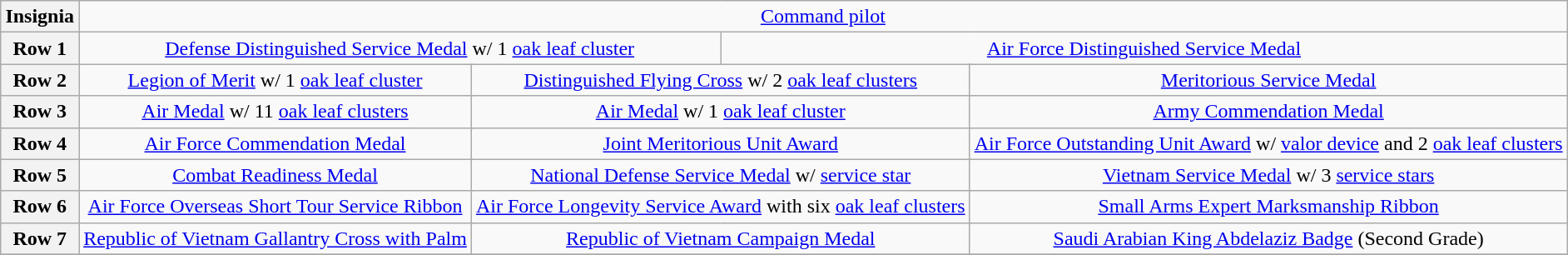<table class="wikitable" style="margin:1em auto; text-align:center;">
<tr>
<th>Insignia</th>
<td colspan="12"><a href='#'>Command pilot</a></td>
</tr>
<tr>
<th>Row 1</th>
<td colspan="6"><a href='#'>Defense Distinguished Service Medal</a> w/ 1 <a href='#'>oak leaf cluster</a></td>
<td colspan="6"><a href='#'>Air Force Distinguished Service Medal</a></td>
</tr>
<tr>
<th>Row 2</th>
<td colspan="4"><a href='#'>Legion of Merit</a> w/ 1 <a href='#'>oak leaf cluster</a></td>
<td colspan="4"><a href='#'>Distinguished Flying Cross</a> w/ 2 <a href='#'>oak leaf clusters</a></td>
<td colspan="4"><a href='#'>Meritorious Service Medal</a></td>
</tr>
<tr>
<th>Row 3</th>
<td colspan="4"><a href='#'>Air Medal</a> w/ 11 <a href='#'>oak leaf clusters</a></td>
<td colspan="4"><a href='#'>Air Medal</a> w/ 1 <a href='#'>oak leaf cluster</a></td>
<td colspan="4"><a href='#'>Army Commendation Medal</a></td>
</tr>
<tr>
<th>Row 4</th>
<td colspan="4"><a href='#'>Air Force Commendation Medal</a></td>
<td colspan="4"><a href='#'>Joint Meritorious Unit Award</a></td>
<td colspan="4"><a href='#'>Air Force Outstanding Unit Award</a> w/ <a href='#'>valor device</a> and 2 <a href='#'>oak leaf clusters</a></td>
</tr>
<tr>
<th>Row 5</th>
<td colspan="4"><a href='#'>Combat Readiness Medal</a></td>
<td colspan="4"><a href='#'>National Defense Service Medal</a> w/ <a href='#'>service star</a></td>
<td colspan="4"><a href='#'>Vietnam Service Medal</a> w/ 3 <a href='#'>service stars</a></td>
</tr>
<tr>
<th>Row 6</th>
<td colspan="4"><a href='#'>Air Force Overseas Short Tour Service Ribbon</a></td>
<td colspan="4"><a href='#'>Air Force Longevity Service Award</a> with six <a href='#'>oak leaf clusters</a></td>
<td colspan="4"><a href='#'>Small Arms Expert Marksmanship Ribbon</a></td>
</tr>
<tr>
<th>Row 7</th>
<td colspan="4"><a href='#'>Republic of Vietnam Gallantry Cross with Palm</a></td>
<td colspan="4"><a href='#'>Republic of Vietnam Campaign Medal</a></td>
<td colspan="4"><a href='#'>Saudi Arabian King Abdelaziz Badge</a> (Second Grade)</td>
</tr>
<tr>
</tr>
</table>
